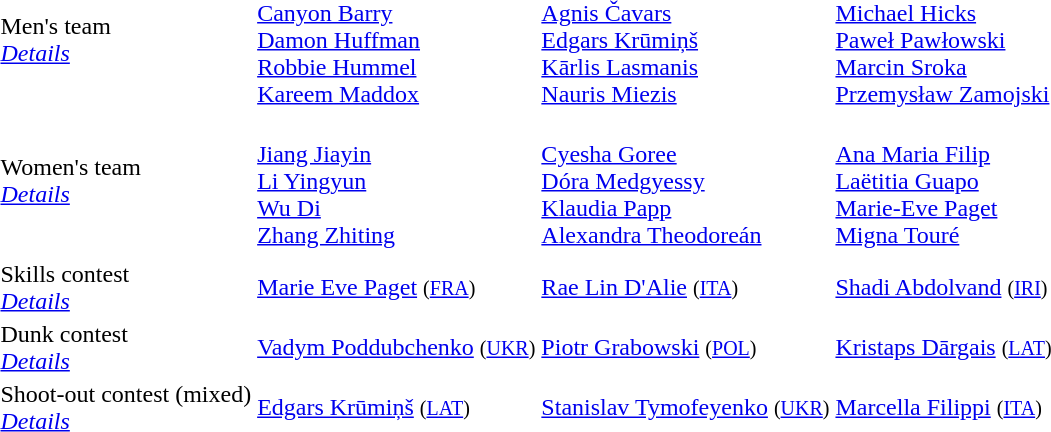<table>
<tr>
<td>Men's team<br><em><a href='#'>Details</a></em></td>
<td><br><a href='#'>Canyon Barry</a><br><a href='#'>Damon Huffman</a><br><a href='#'>Robbie Hummel</a><br><a href='#'>Kareem Maddox</a></td>
<td><br><a href='#'>Agnis Čavars</a><br><a href='#'>Edgars Krūmiņš</a><br><a href='#'>Kārlis Lasmanis</a><br><a href='#'>Nauris Miezis</a></td>
<td><br><a href='#'>Michael Hicks</a><br><a href='#'>Paweł Pawłowski</a><br><a href='#'>Marcin Sroka</a><br><a href='#'>Przemysław Zamojski</a></td>
</tr>
<tr>
<td>Women's team<br><em><a href='#'>Details</a></em></td>
<td><br><a href='#'>Jiang Jiayin</a><br><a href='#'>Li Yingyun</a><br><a href='#'>Wu Di</a><br><a href='#'>Zhang Zhiting</a></td>
<td><br><a href='#'>Cyesha Goree</a><br><a href='#'>Dóra Medgyessy</a><br><a href='#'>Klaudia Papp</a><br><a href='#'>Alexandra Theodoreán</a></td>
<td><br><a href='#'>Ana Maria Filip</a><br><a href='#'>Laëtitia Guapo</a><br><a href='#'>Marie-Eve Paget</a><br><a href='#'>Migna Touré</a></td>
</tr>
<tr>
<td colspan=4></td>
</tr>
<tr>
<td>Skills contest<br><em><a href='#'>Details</a></em></td>
<td> <a href='#'>Marie Eve Paget</a> <small>(<a href='#'>FRA</a>)</small></td>
<td> <a href='#'>Rae Lin D'Alie</a> <small>(<a href='#'>ITA</a>)</small></td>
<td> <a href='#'>Shadi Abdolvand</a> <small>(<a href='#'>IRI</a>)</small></td>
</tr>
<tr>
<td>Dunk contest<br><em><a href='#'>Details</a></em></td>
<td> <a href='#'>Vadym Poddubchenko</a> <small>(<a href='#'>UKR</a>)</small></td>
<td> <a href='#'>Piotr Grabowski</a> <small>(<a href='#'>POL</a>)</small></td>
<td> <a href='#'>Kristaps Dārgais</a> <small>(<a href='#'>LAT</a>)</small></td>
</tr>
<tr>
<td>Shoot-out contest (mixed)<br><em><a href='#'>Details</a></em></td>
<td> <a href='#'>Edgars Krūmiņš</a> <small>(<a href='#'>LAT</a>)</small></td>
<td> <a href='#'>Stanislav Tymofeyenko</a> <small>(<a href='#'>UKR</a>)</small></td>
<td> <a href='#'>Marcella Filippi</a> <small>(<a href='#'>ITA</a>)</small></td>
</tr>
</table>
